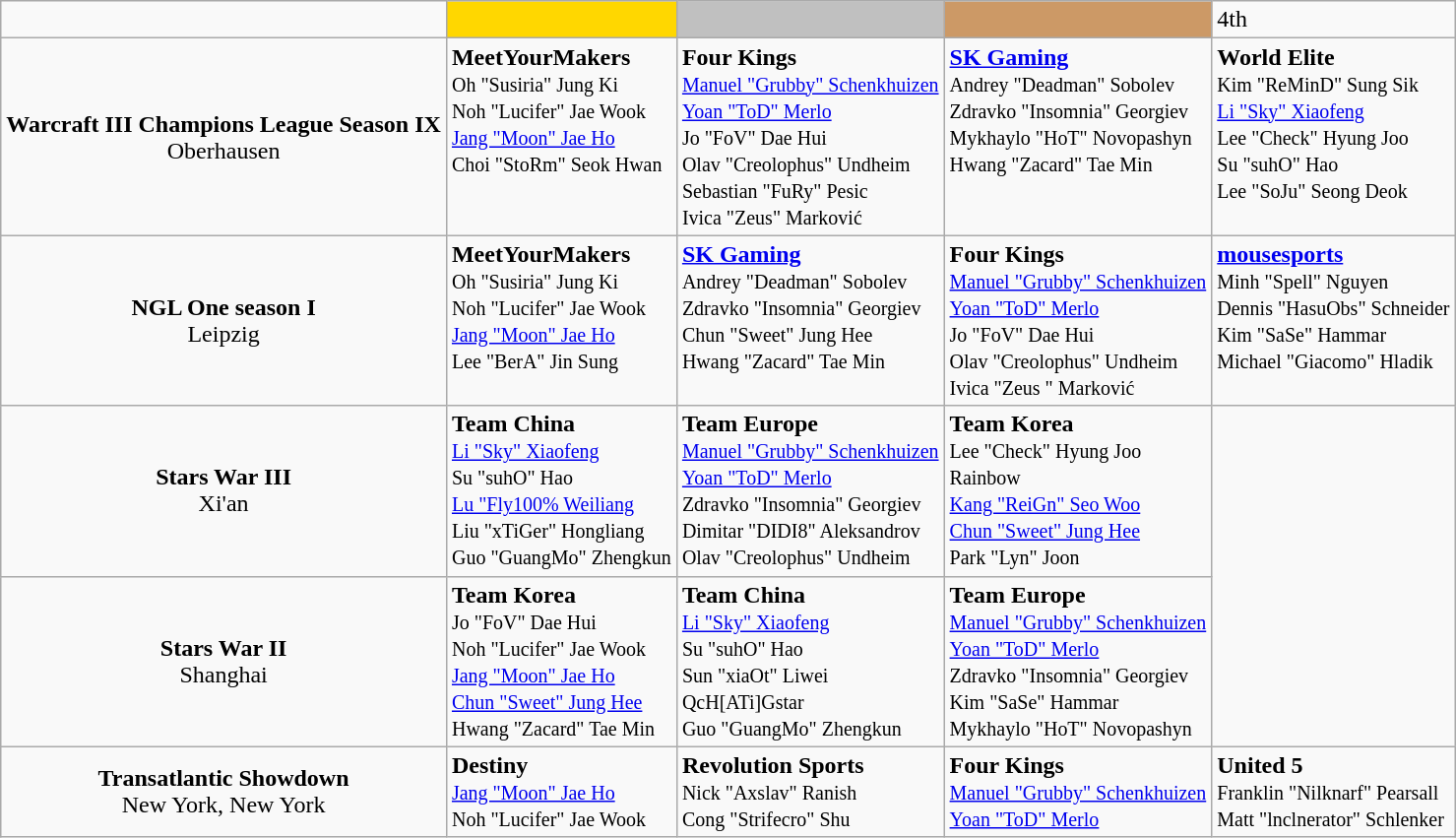<table class="wikitable" style="text-align:left">
<tr>
<td style="text-align:center"></td>
<td style="text-align:center; background:gold;"></td>
<td style="text-align:center; background:silver;"></td>
<td style="text-align:center; background:#c96;"></td>
<td>4th</td>
</tr>
<tr>
<td style="text-align:center"><strong>Warcraft III Champions League Season IX</strong><br> Oberhausen</td>
<td style="vertical-align:top"> <strong>MeetYourMakers</strong><br><small> Oh "Susiria" Jung Ki<br> Noh "Lucifer" Jae Wook<br> <a href='#'>Jang "Moon" Jae Ho</a><br> Choi "StoRm" Seok Hwan<br></small></td>
<td style="vertical-align:top"> <strong>Four Kings</strong><br><small> <a href='#'>Manuel "Grubby" Schenkhuizen</a><br> <a href='#'>Yoan "ToD" Merlo</a><br> Jo "FoV" Dae Hui<br> Olav "Creolophus" Undheim<br> Sebastian "FuRy" Pesic<br> Ivica "Zeus" Marković</small></td>
<td style="vertical-align:top"> <strong><a href='#'>SK Gaming</a></strong><br><small> Andrey "Deadman" Sobolev<br> Zdravko "Insomnia" Georgiev<br> Mykhaylo "HoT" Novopashyn<br> Hwang "Zacard" Tae Min<br></small></td>
<td style="vertical-align:top"> <strong>World Elite</strong><br><small> Kim "ReMinD" Sung Sik<br> <a href='#'>Li "Sky" Xiaofeng</a><br> Lee "Check" Hyung Joo<br> Su "suhO" Hao<br> Lee "SoJu" Seong Deok</small></td>
</tr>
<tr>
<td style="text-align:center"><strong>NGL One season I</strong><br> Leipzig</td>
<td style="vertical-align:top"> <strong>MeetYourMakers</strong><br><small> Oh "Susiria" Jung Ki<br> Noh "Lucifer" Jae Wook<br> <a href='#'>Jang "Moon" Jae Ho</a><br> Lee "BerA" Jin Sung<br></small></td>
<td style="vertical-align:top"> <strong><a href='#'>SK Gaming</a></strong><br><small> Andrey "Deadman" Sobolev<br> Zdravko "Insomnia" Georgiev<br> Chun "Sweet" Jung Hee<br> Hwang "Zacard" Tae Min<br></small></td>
<td style="vertical-align:top"> <strong>Four Kings</strong><br><small> <a href='#'>Manuel "Grubby" Schenkhuizen</a><br> <a href='#'>Yoan "ToD" Merlo</a><br> Jo "FoV" Dae Hui<br> Olav "Creolophus" Undheim<br> Ivica "Zeus " Marković</small></td>
<td style="vertical-align:top"> <strong><a href='#'>mousesports</a></strong><br><small> Minh "Spell" Nguyen<br> Dennis "HasuObs" Schneider<br> Kim "SaSe" Hammar<br> Michael "Giacomo" Hladik<br></small></td>
</tr>
<tr>
<td style="text-align:center"><strong>Stars War III</strong><br> Xi'an</td>
<td style="vertical-align:top"> <strong>Team China</strong><br><small> <a href='#'>Li "Sky" Xiaofeng</a><br> Su "suhO" Hao<br> <a href='#'>Lu "Fly100% Weiliang</a><br> Liu "xTiGer" Hongliang<br> Guo "GuangMo" Zhengkun<br> </small></td>
<td style="vertical-align:top"> <strong>Team Europe</strong><br><small> <a href='#'>Manuel "Grubby" Schenkhuizen</a><br> <a href='#'>Yoan "ToD" Merlo</a><br> Zdravko "Insomnia" Georgiev<br> Dimitar "DIDI8" Aleksandrov<br> Olav "Creolophus" Undheim</small></td>
<td style="vertical-align:top"> <strong>Team Korea</strong><br><small> Lee "Check" Hyung Joo<br> Rainbow<br> <a href='#'>Kang "ReiGn" Seo Woo</a> <br> <a href='#'>Chun "Sweet" Jung Hee</a><br> Park "Lyn" Joon<br></small></td>
</tr>
<tr>
<td style="text-align:center"><strong>Stars War II</strong><br> Shanghai</td>
<td style="vertical-align:top"> <strong>Team Korea</strong><br><small> Jo "FoV" Dae Hui<br> Noh "Lucifer" Jae Wook<br> <a href='#'>Jang "Moon" Jae Ho</a><br> <a href='#'>Chun "Sweet" Jung Hee</a><br> Hwang "Zacard" Tae Min<br></small></td>
<td style="vertical-align:top"> <strong>Team China</strong><br><small> <a href='#'>Li "Sky" Xiaofeng</a><br> Su "suhO" Hao<br> Sun "xiaOt" Liwei<br> QcH[ATi]Gstar<br> Guo "GuangMo" Zhengkun<br></small></td>
<td style="vertical-align:top"> <strong>Team Europe</strong><br><small> <a href='#'>Manuel "Grubby" Schenkhuizen</a><br> <a href='#'>Yoan "ToD" Merlo</a><br> Zdravko "Insomnia" Georgiev<br> Kim "SaSe" Hammar<br> Mykhaylo "HoT" Novopashyn</small></td>
</tr>
<tr>
<td style="text-align:center"><strong>Transatlantic Showdown</strong><br> New York, New York</td>
<td style="vertical-align:top"> <strong>Destiny</strong><br><small> <a href='#'>Jang "Moon" Jae Ho</a><br> Noh "Lucifer" Jae Wook<br></small></td>
<td style="vertical-align:top"> <strong>Revolution Sports</strong><br><small> Nick "Axslav" Ranish<br> Cong "Strifecro" Shu<br></small></td>
<td style="vertical-align:top"> <strong>Four Kings</strong><br><small> <a href='#'>Manuel "Grubby" Schenkhuizen</a><br> <a href='#'>Yoan "ToD" Merlo</a><br></small></td>
<td style="vertical-align:top"> <strong>United 5</strong><br><small> Franklin "Nilknarf" Pearsall<br> Matt "lnclnerator" Schlenker<br></small></td>
</tr>
</table>
